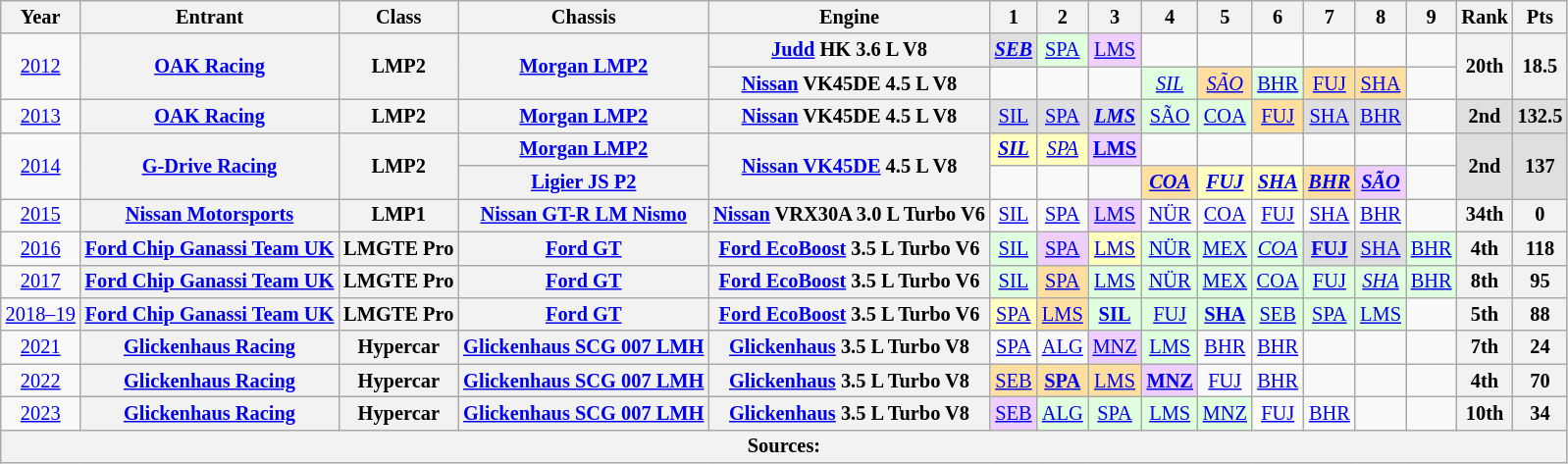<table class="wikitable" style="text-align:center; font-size:85%">
<tr>
<th>Year</th>
<th>Entrant</th>
<th>Class</th>
<th>Chassis</th>
<th>Engine</th>
<th>1</th>
<th>2</th>
<th>3</th>
<th>4</th>
<th>5</th>
<th>6</th>
<th>7</th>
<th>8</th>
<th>9</th>
<th>Rank</th>
<th>Pts</th>
</tr>
<tr>
<td rowspan=2><a href='#'>2012</a></td>
<th rowspan=2 nowrap><a href='#'>OAK Racing</a></th>
<th rowspan=2>LMP2</th>
<th rowspan=2 nowrap><a href='#'>Morgan LMP2</a></th>
<th nowrap><a href='#'>Judd</a> HK 3.6 L V8</th>
<td style="background:#DFDFDF;"><strong><em><a href='#'>SEB</a></em></strong><br></td>
<td style="background:#DFFFDF;"><a href='#'>SPA</a><br></td>
<td style="background:#EFCFFF;"><a href='#'>LMS</a><br></td>
<td></td>
<td></td>
<td></td>
<td></td>
<td></td>
<td></td>
<th rowspan=2>20th</th>
<th rowspan=2>18.5</th>
</tr>
<tr>
<th nowrap><a href='#'>Nissan</a> VK45DE 4.5 L V8</th>
<td></td>
<td></td>
<td></td>
<td style="background:#DFFFDF;"><em><a href='#'>SIL</a></em><br></td>
<td style="background:#FFDF9F;"><em><a href='#'>SÃO</a></em><br></td>
<td style="background:#DFFFDF;"><a href='#'>BHR</a><br></td>
<td style="background:#FFDF9F;"><a href='#'>FUJ</a><br></td>
<td style="background:#FFDF9F;"><a href='#'>SHA</a><br></td>
<td></td>
</tr>
<tr>
<td><a href='#'>2013</a></td>
<th nowrap><a href='#'>OAK Racing</a></th>
<th>LMP2</th>
<th nowrap><a href='#'>Morgan LMP2</a></th>
<th nowrap><a href='#'>Nissan</a> VK45DE 4.5 L V8</th>
<td style="background:#DFDFDF;"><a href='#'>SIL</a><br></td>
<td style="background:#DFDFDF;"><a href='#'>SPA</a><br></td>
<td style="background:#DFDFDF;"><strong><em><a href='#'>LMS</a></em></strong><br></td>
<td style="background:#DFFFDF;"><a href='#'>SÃO</a><br></td>
<td style="background:#DFFFDF;"><a href='#'>COA</a><br></td>
<td style="background:#FFDF9F;"><a href='#'>FUJ</a><br></td>
<td style="background:#DFDFDF;"><a href='#'>SHA</a><br></td>
<td style="background:#DFDFDF;"><a href='#'>BHR</a><br></td>
<td></td>
<th style="background:#DFDFDF;">2nd</th>
<th style="background:#DFDFDF;">132.5</th>
</tr>
<tr>
<td rowspan=2><a href='#'>2014</a></td>
<th rowspan=2 nowrap><a href='#'>G-Drive Racing</a></th>
<th rowspan=2>LMP2</th>
<th nowrap><a href='#'>Morgan LMP2</a></th>
<th rowspan=2 nowrap><a href='#'>Nissan VK45DE</a> 4.5 L V8</th>
<td style="background:#FFFFBF;"><strong><em><a href='#'>SIL</a></em></strong><br></td>
<td style="background:#FFFFBF;"><em><a href='#'>SPA</a></em><br></td>
<td style="background:#EFCFFF;"><strong><a href='#'>LMS</a></strong><br></td>
<td></td>
<td></td>
<td></td>
<td></td>
<td></td>
<td></td>
<th rowspan=2 style="background:#DFDFDF;">2nd</th>
<th rowspan=2 style="background:#DFDFDF;">137</th>
</tr>
<tr>
<th nowrap><a href='#'>Ligier JS P2</a></th>
<td></td>
<td></td>
<td></td>
<td style="background:#FFDF9F;"><strong><em><a href='#'>COA</a></em></strong><br></td>
<td style="background:#FFFFBF;"><strong><em><a href='#'>FUJ</a></em></strong><br></td>
<td style="background:#FFFFBF;"><strong><em><a href='#'>SHA</a></em></strong><br></td>
<td style="background:#FFDF9F;"><strong><em><a href='#'>BHR</a></em></strong><br></td>
<td style="background:#EFCFFF;"><strong><em><a href='#'>SÃO</a></em></strong><br></td>
<td></td>
</tr>
<tr>
<td><a href='#'>2015</a></td>
<th nowrap><a href='#'>Nissan Motorsports</a></th>
<th>LMP1</th>
<th nowrap><a href='#'>Nissan GT-R LM Nismo</a></th>
<th nowrap><a href='#'>Nissan</a> VRX30A 3.0 L Turbo V6</th>
<td><a href='#'>SIL</a></td>
<td><a href='#'>SPA</a></td>
<td style="background:#EFCFFF;"><a href='#'>LMS</a><br></td>
<td><a href='#'>NÜR</a></td>
<td><a href='#'>COA</a></td>
<td><a href='#'>FUJ</a></td>
<td><a href='#'>SHA</a></td>
<td><a href='#'>BHR</a></td>
<td></td>
<th>34th</th>
<th>0</th>
</tr>
<tr>
<td><a href='#'>2016</a></td>
<th nowrap><a href='#'>Ford Chip Ganassi Team UK</a></th>
<th nowrap>LMGTE Pro</th>
<th nowrap><a href='#'>Ford GT</a></th>
<th nowrap><a href='#'>Ford EcoBoost</a> 3.5 L Turbo V6</th>
<td style="background:#DFFFDF;"><a href='#'>SIL</a><br></td>
<td style="background:#EFCFFF;"><a href='#'>SPA</a><br></td>
<td style="background:#FFFFBF;"><a href='#'>LMS</a><br></td>
<td style="background:#DFFFDF;"><a href='#'>NÜR</a><br></td>
<td style="background:#DFFFDF;"><a href='#'>MEX</a><br></td>
<td style="background:#DFFFDF;"><em><a href='#'>COA</a></em><br></td>
<td style="background:#DFDFDF;"><strong><a href='#'>FUJ</a></strong><br></td>
<td style="background:#DFDFDF;"><a href='#'>SHA</a><br></td>
<td style="background:#DFFFDF;"><a href='#'>BHR</a><br></td>
<th>4th</th>
<th>118</th>
</tr>
<tr>
<td><a href='#'>2017</a></td>
<th nowrap><a href='#'>Ford Chip Ganassi Team UK</a></th>
<th nowrap>LMGTE Pro</th>
<th nowrap><a href='#'>Ford GT</a></th>
<th nowrap><a href='#'>Ford EcoBoost</a> 3.5 L Turbo V6</th>
<td style="background:#DFFFDF;"><a href='#'>SIL</a><br></td>
<td style="background:#FFDF9F;"><a href='#'>SPA</a><br></td>
<td style="background:#DFFFDF;"><a href='#'>LMS</a><br></td>
<td style="background:#DFFFDF;"><a href='#'>NÜR</a><br></td>
<td style="background:#DFFFDF;"><a href='#'>MEX</a><br></td>
<td style="background:#DFFFDF;"><a href='#'>COA</a><br></td>
<td style="background:#DFFFDF;"><a href='#'>FUJ</a><br></td>
<td style="background:#DFFFDF;"><em><a href='#'>SHA</a></em><br></td>
<td style="background:#DFFFDF;"><a href='#'>BHR</a><br></td>
<th>8th</th>
<th>95</th>
</tr>
<tr>
<td nowrap><a href='#'>2018–19</a></td>
<th nowrap><a href='#'>Ford Chip Ganassi Team UK</a></th>
<th nowrap>LMGTE Pro</th>
<th nowrap><a href='#'>Ford GT</a></th>
<th nowrap><a href='#'>Ford EcoBoost</a> 3.5 L Turbo V6</th>
<td style="background:#FFFFBF;"><a href='#'>SPA</a><br></td>
<td style="background:#FFDF9F;"><a href='#'>LMS</a><br></td>
<td style="background:#DFFFDF;"><strong><a href='#'>SIL</a></strong><br></td>
<td style="background:#DFFFDF;"><a href='#'>FUJ</a><br></td>
<td style="background:#DFFFDF;"><strong><a href='#'>SHA</a></strong><br></td>
<td style="background:#DFFFDF;"><a href='#'>SEB</a><br></td>
<td style="background:#DFFFDF;"><a href='#'>SPA</a><br></td>
<td style="background:#DFFFDF;"><a href='#'>LMS</a><br></td>
<td></td>
<th>5th</th>
<th>88</th>
</tr>
<tr>
<td><a href='#'>2021</a></td>
<th nowrap><a href='#'>Glickenhaus Racing</a></th>
<th>Hypercar</th>
<th nowrap><a href='#'>Glickenhaus SCG 007 LMH</a></th>
<th nowrap><a href='#'>Glickenhaus</a> 3.5 L Turbo V8</th>
<td><a href='#'>SPA</a></td>
<td><a href='#'>ALG</a></td>
<td style="background:#EFCFFF;"><a href='#'>MNZ</a><br></td>
<td style="background:#DFFFDF;"><a href='#'>LMS</a><br></td>
<td><a href='#'>BHR</a></td>
<td><a href='#'>BHR</a></td>
<td></td>
<td></td>
<td></td>
<th>7th</th>
<th>24</th>
</tr>
<tr>
<td><a href='#'>2022</a></td>
<th nowrap><a href='#'>Glickenhaus Racing</a></th>
<th>Hypercar</th>
<th nowrap><a href='#'>Glickenhaus SCG 007 LMH</a></th>
<th nowrap><a href='#'>Glickenhaus</a> 3.5 L Turbo V8</th>
<td style="background:#FFDF9F;"><a href='#'>SEB</a><br></td>
<td style="background:#FFDF9F;"><strong><a href='#'>SPA</a></strong><br></td>
<td style="background:#FFDF9F;"><a href='#'>LMS</a><br></td>
<td style="background:#EFCFFF;"><strong><a href='#'>MNZ</a></strong><br></td>
<td><a href='#'>FUJ</a></td>
<td><a href='#'>BHR</a></td>
<td></td>
<td></td>
<td></td>
<th>4th</th>
<th>70</th>
</tr>
<tr>
<td><a href='#'>2023</a></td>
<th nowrap><a href='#'>Glickenhaus Racing</a></th>
<th>Hypercar</th>
<th nowrap><a href='#'>Glickenhaus SCG 007 LMH</a></th>
<th nowrap><a href='#'>Glickenhaus</a> 3.5 L Turbo V8</th>
<td style="background:#EFCFFF;"><a href='#'>SEB</a><br></td>
<td style="background:#DFFFDF;"><a href='#'>ALG</a><br></td>
<td style="background:#DFFFDF;"><a href='#'>SPA</a><br></td>
<td style="background:#DFFFDF;"><a href='#'>LMS</a><br></td>
<td style="background:#DFFFDF;"><a href='#'>MNZ</a><br></td>
<td><a href='#'>FUJ</a></td>
<td><a href='#'>BHR</a></td>
<td></td>
<td></td>
<th>10th</th>
<th>34</th>
</tr>
<tr>
<th colspan="16">Sources:</th>
</tr>
</table>
